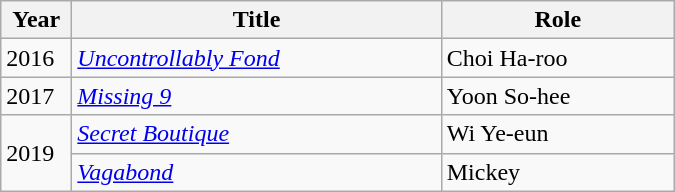<table class="wikitable" style="width:450px" style="text-align:center;">
<tr>
<th width=40>Year</th>
<th>Title</th>
<th>Role</th>
</tr>
<tr>
<td>2016</td>
<td><em><a href='#'>Uncontrollably Fond</a></em></td>
<td>Choi Ha-roo</td>
</tr>
<tr>
<td>2017</td>
<td><em><a href='#'>Missing 9</a></em></td>
<td>Yoon So-hee</td>
</tr>
<tr>
<td rowspan="2">2019</td>
<td><em><a href='#'>Secret Boutique</a></em></td>
<td>Wi Ye-eun</td>
</tr>
<tr>
<td><em><a href='#'>Vagabond</a></em></td>
<td>Mickey</td>
</tr>
</table>
